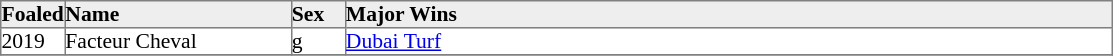<table border="1" cellpadding="0" style="border-collapse: collapse; font-size:90%">
<tr bgcolor="#eeeeee">
<td width="35px"><strong>Foaled</strong></td>
<td width="150px"><strong>Name</strong></td>
<td width="35px"><strong>Sex</strong></td>
<td width="510px"><strong>Major Wins</strong></td>
</tr>
<tr>
<td>2019</td>
<td>Facteur Cheval</td>
<td>g</td>
<td><a href='#'>Dubai Turf</a></td>
</tr>
<tr>
</tr>
</table>
